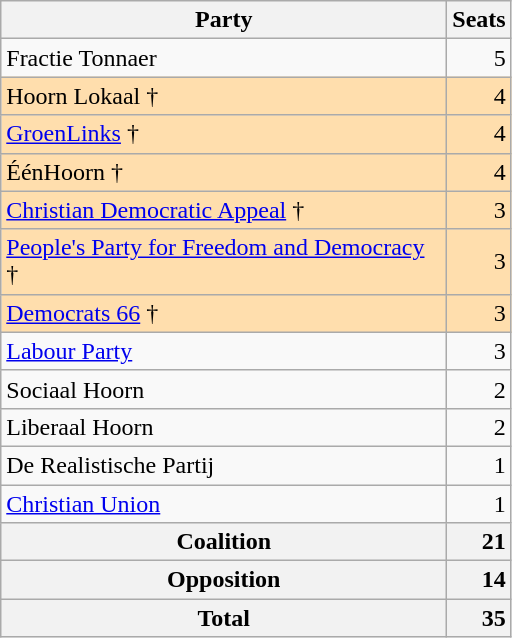<table class="wikitable plainrowheaders sortable">
<tr>
<th width="290px">Party</th>
<th>Seats</th>
</tr>
<tr>
<td>Fractie Tonnaer</td>
<td style="text-align:right">5</td>
</tr>
<tr>
<td style="background:navajowhite">Hoorn Lokaal †</td>
<td style="background:navajowhite;text-align:right">4</td>
</tr>
<tr>
<td style="background:navajowhite"><a href='#'>GroenLinks</a> †</td>
<td style="background:navajowhite;text-align:right">4</td>
</tr>
<tr>
<td style="background:navajowhite">ÉénHoorn †</td>
<td style="background:navajowhite;text-align:right">4</td>
</tr>
<tr>
<td style="background:navajowhite"><a href='#'>Christian Democratic Appeal</a> †</td>
<td style="background:navajowhite;text-align:right">3</td>
</tr>
<tr>
<td style="background:navajowhite"><a href='#'>People's Party for Freedom and Democracy</a> †</td>
<td style="background:navajowhite;text-align:right">3</td>
</tr>
<tr>
<td style="background:navajowhite"><a href='#'>Democrats 66</a> †</td>
<td style="background:navajowhite;text-align:right">3</td>
</tr>
<tr>
<td><a href='#'>Labour Party</a></td>
<td style="text-align:right">3</td>
</tr>
<tr>
<td>Sociaal Hoorn</td>
<td style="text-align:right">2</td>
</tr>
<tr>
<td>Liberaal Hoorn</td>
<td style="text-align:right">2</td>
</tr>
<tr>
<td>De Realistische Partij</td>
<td style="text-align:right">1</td>
</tr>
<tr>
<td><a href='#'>Christian Union</a></td>
<td style="text-align:right">1</td>
</tr>
<tr>
<th scope="row"> Coalition</th>
<th scope="row" style="text-align:right">21</th>
</tr>
<tr>
<th scope="row">Opposition</th>
<th scope="row" style="text-align:right">14</th>
</tr>
<tr>
<th scope="row"><strong>Total</strong></th>
<th scope="row" style="text-align:right"><strong>35</strong></th>
</tr>
</table>
